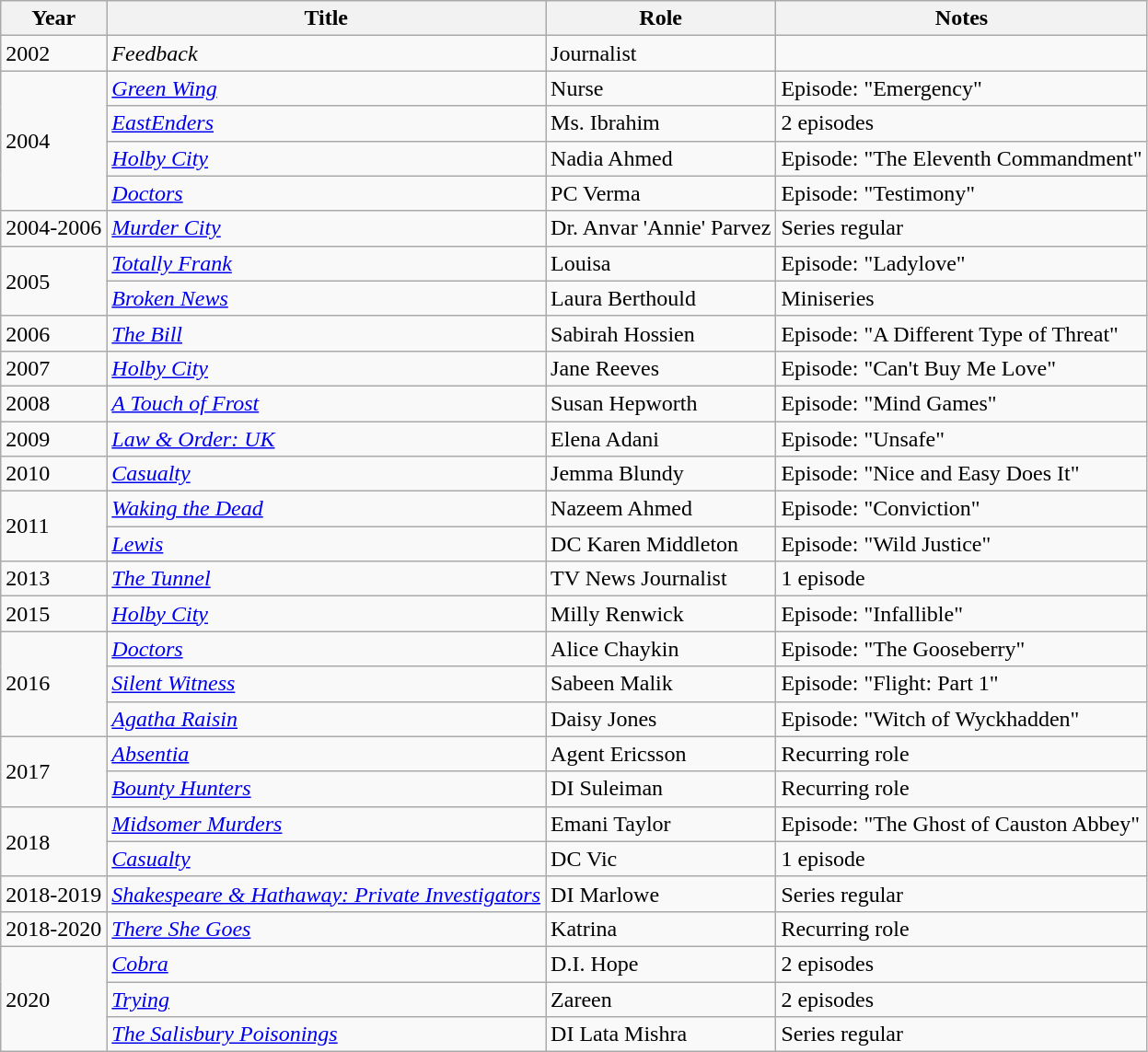<table class="wikitable">
<tr>
<th>Year</th>
<th>Title</th>
<th>Role</th>
<th>Notes</th>
</tr>
<tr>
<td>2002</td>
<td><em>Feedback</em></td>
<td>Journalist</td>
<td></td>
</tr>
<tr>
<td rowspan="4">2004</td>
<td><em><a href='#'>Green Wing</a></em></td>
<td>Nurse</td>
<td>Episode: "Emergency"</td>
</tr>
<tr>
<td><em><a href='#'>EastEnders</a></em></td>
<td>Ms. Ibrahim</td>
<td>2 episodes</td>
</tr>
<tr>
<td><em><a href='#'>Holby City</a></em></td>
<td>Nadia Ahmed</td>
<td>Episode: "The Eleventh Commandment"</td>
</tr>
<tr>
<td><em><a href='#'>Doctors</a></em></td>
<td>PC Verma</td>
<td>Episode: "Testimony"</td>
</tr>
<tr>
<td>2004-2006</td>
<td><em><a href='#'>Murder City</a></em></td>
<td>Dr. Anvar 'Annie' Parvez</td>
<td>Series regular</td>
</tr>
<tr>
<td rowspan="2">2005</td>
<td><em><a href='#'>Totally Frank</a></em></td>
<td>Louisa</td>
<td>Episode: "Ladylove"</td>
</tr>
<tr>
<td><em><a href='#'>Broken News</a></em></td>
<td>Laura Berthould</td>
<td>Miniseries</td>
</tr>
<tr>
<td>2006</td>
<td><em><a href='#'>The Bill</a></em></td>
<td>Sabirah Hossien</td>
<td>Episode: "A Different Type of Threat"</td>
</tr>
<tr>
<td>2007</td>
<td><em><a href='#'>Holby City</a></em></td>
<td>Jane Reeves</td>
<td>Episode: "Can't Buy Me Love"</td>
</tr>
<tr>
<td>2008</td>
<td><em><a href='#'>A Touch of Frost</a></em></td>
<td>Susan Hepworth</td>
<td>Episode: "Mind Games"</td>
</tr>
<tr>
<td>2009</td>
<td><em><a href='#'>Law & Order: UK</a></em></td>
<td>Elena Adani</td>
<td>Episode: "Unsafe"</td>
</tr>
<tr>
<td>2010</td>
<td><em><a href='#'>Casualty</a></em></td>
<td>Jemma Blundy</td>
<td>Episode: "Nice and Easy Does It"</td>
</tr>
<tr>
<td rowspan="2">2011</td>
<td><em><a href='#'>Waking the Dead</a></em></td>
<td>Nazeem Ahmed</td>
<td>Episode: "Conviction"</td>
</tr>
<tr>
<td><em><a href='#'>Lewis</a></em></td>
<td>DC Karen Middleton</td>
<td>Episode: "Wild Justice"</td>
</tr>
<tr>
<td>2013</td>
<td><em><a href='#'>The Tunnel</a></em></td>
<td>TV News Journalist</td>
<td>1 episode</td>
</tr>
<tr>
<td>2015</td>
<td><em><a href='#'>Holby City</a></em></td>
<td>Milly Renwick</td>
<td>Episode: "Infallible"</td>
</tr>
<tr>
<td rowspan="3">2016</td>
<td><em><a href='#'>Doctors</a></em></td>
<td>Alice Chaykin</td>
<td>Episode: "The Gooseberry"</td>
</tr>
<tr>
<td><em><a href='#'>Silent Witness</a></em></td>
<td>Sabeen Malik</td>
<td>Episode: "Flight: Part 1"</td>
</tr>
<tr>
<td><em><a href='#'>Agatha Raisin</a></em></td>
<td>Daisy Jones</td>
<td>Episode: "Witch of Wyckhadden"</td>
</tr>
<tr>
<td rowspan="2">2017</td>
<td><em><a href='#'>Absentia</a></em></td>
<td>Agent Ericsson</td>
<td>Recurring role</td>
</tr>
<tr>
<td><em><a href='#'>Bounty Hunters</a></em></td>
<td>DI Suleiman</td>
<td>Recurring role</td>
</tr>
<tr>
<td rowspan="2">2018</td>
<td><em><a href='#'>Midsomer Murders</a></em></td>
<td>Emani Taylor</td>
<td>Episode: "The Ghost of Causton Abbey"</td>
</tr>
<tr>
<td><em><a href='#'>Casualty</a></em></td>
<td>DC Vic</td>
<td>1 episode</td>
</tr>
<tr>
<td>2018-2019</td>
<td><em><a href='#'>Shakespeare & Hathaway: Private Investigators</a></em></td>
<td>DI Marlowe</td>
<td>Series regular</td>
</tr>
<tr>
<td>2018-2020</td>
<td><em><a href='#'>There She Goes</a></em></td>
<td>Katrina</td>
<td>Recurring role</td>
</tr>
<tr>
<td rowspan="3">2020</td>
<td><em><a href='#'>Cobra</a></em></td>
<td>D.I. Hope</td>
<td>2 episodes</td>
</tr>
<tr>
<td><em><a href='#'>Trying</a></em></td>
<td>Zareen</td>
<td>2 episodes</td>
</tr>
<tr>
<td><em><a href='#'>The Salisbury Poisonings</a></em></td>
<td>DI Lata Mishra</td>
<td>Series regular</td>
</tr>
</table>
